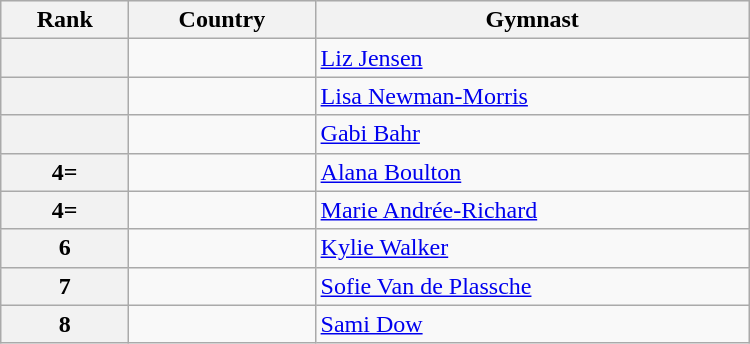<table class="wikitable" width=500>
<tr bgcolor="#efefef">
<th>Rank</th>
<th>Country</th>
<th>Gymnast</th>
</tr>
<tr>
<th></th>
<td></td>
<td><a href='#'>Liz Jensen</a></td>
</tr>
<tr>
<th></th>
<td></td>
<td><a href='#'>Lisa Newman-Morris</a></td>
</tr>
<tr>
<th></th>
<td></td>
<td><a href='#'>Gabi Bahr</a></td>
</tr>
<tr>
<th>4=</th>
<td></td>
<td><a href='#'>Alana Boulton</a></td>
</tr>
<tr>
<th>4=</th>
<td></td>
<td><a href='#'>Marie Andrée-Richard</a></td>
</tr>
<tr>
<th>6</th>
<td></td>
<td><a href='#'>Kylie Walker</a></td>
</tr>
<tr>
<th>7</th>
<td></td>
<td><a href='#'>Sofie Van de Plassche</a></td>
</tr>
<tr>
<th>8</th>
<td></td>
<td><a href='#'>Sami Dow</a></td>
</tr>
</table>
